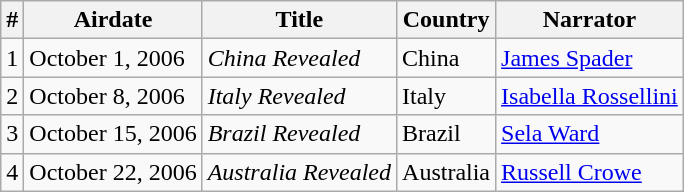<table class="wikitable">
<tr>
<th>#</th>
<th>Airdate</th>
<th>Title</th>
<th>Country</th>
<th>Narrator</th>
</tr>
<tr>
<td>1</td>
<td>October 1, 2006</td>
<td><em>China Revealed</em></td>
<td>China</td>
<td><a href='#'>James Spader</a></td>
</tr>
<tr>
<td>2</td>
<td>October 8, 2006</td>
<td><em>Italy Revealed</em></td>
<td>Italy</td>
<td><a href='#'>Isabella Rossellini</a></td>
</tr>
<tr>
<td>3</td>
<td>October 15, 2006</td>
<td><em>Brazil Revealed</em></td>
<td>Brazil</td>
<td><a href='#'>Sela Ward</a></td>
</tr>
<tr>
<td>4</td>
<td>October 22, 2006</td>
<td><em>Australia Revealed</em></td>
<td>Australia</td>
<td><a href='#'>Russell Crowe</a></td>
</tr>
</table>
